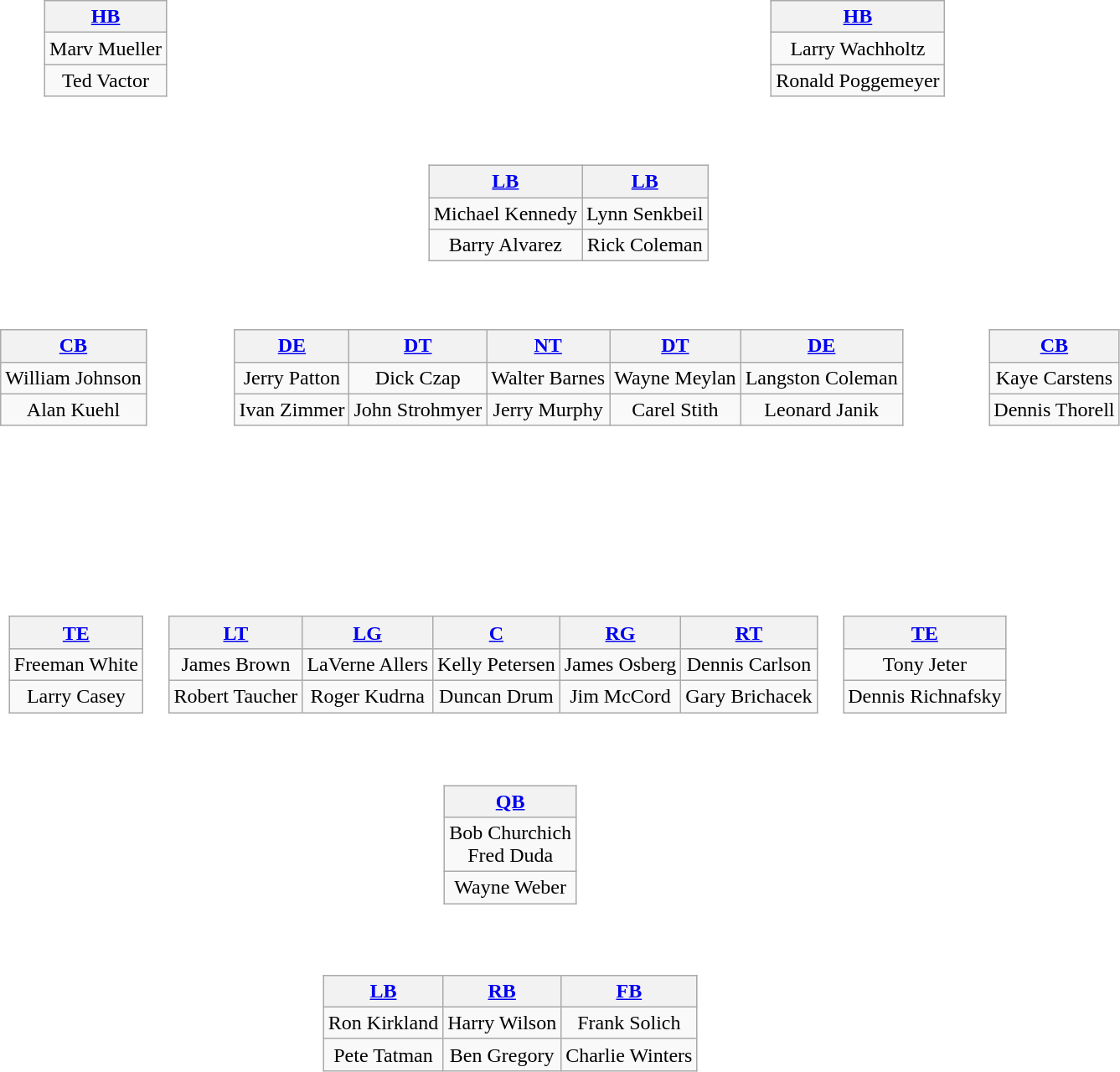<table>
<tr>
<td align="center"><br><table style="width:110%">
<tr>
<td align="right"><br><table class="wikitable" style="text-align:center">
<tr>
<th><a href='#'>HB</a></th>
</tr>
<tr>
<td>Marv Mueller</td>
</tr>
<tr>
<td>Ted Vactor</td>
</tr>
</table>
</td>
<td align="right"><br><table class="wikitable" style="text-align:center">
<tr>
<th><a href='#'>HB</a></th>
</tr>
<tr>
<td>Larry Wachholtz</td>
</tr>
<tr>
<td>Ronald Poggemeyer</td>
</tr>
</table>
</td>
</tr>
<tr>
<td align="Center"></td>
<td align="Center"><br><table class="wikitable" style="text-align:center">
<tr>
<th><a href='#'>LB</a></th>
<th><a href='#'>LB</a></th>
</tr>
<tr>
<td>Michael Kennedy</td>
<td>Lynn Senkbeil</td>
</tr>
<tr>
<td>Barry Alvarez</td>
<td>Rick Coleman</td>
</tr>
</table>
</td>
<td align="left"></td>
</tr>
<tr>
<td align="left"><br><table class="wikitable" style="text-align:center">
<tr>
<th><a href='#'>CB</a></th>
</tr>
<tr>
<td>William Johnson</td>
</tr>
<tr>
<td>Alan Kuehl</td>
</tr>
</table>
</td>
<td align="center"><br><table class="wikitable" style="text-align:center">
<tr>
<th><a href='#'>DE</a></th>
<th><a href='#'>DT</a></th>
<th><a href='#'>NT</a></th>
<th><a href='#'>DT</a></th>
<th><a href='#'>DE</a></th>
</tr>
<tr>
<td>Jerry Patton</td>
<td>Dick Czap</td>
<td>Walter Barnes</td>
<td>Wayne Meylan</td>
<td>Langston Coleman</td>
</tr>
<tr>
<td>Ivan Zimmer</td>
<td>John Strohmyer</td>
<td>Jerry Murphy</td>
<td>Carel Stith</td>
<td>Leonard Janik</td>
</tr>
</table>
</td>
<td align="right"><br><table class="wikitable" style="text-align:center">
<tr>
<th><a href='#'>CB</a></th>
</tr>
<tr>
<td>Kaye Carstens</td>
</tr>
<tr>
<td>Dennis Thorell</td>
</tr>
</table>
</td>
</tr>
</table>
</td>
</tr>
<tr>
<td style="height:3em"></td>
</tr>
<tr>
<td align="center"><br><table style="width:100%">
<tr>
<td align="left"></td>
<td><br><table style="width:100%">
<tr>
<td align="left"><br><table class="wikitable" style="text-align:center">
<tr>
<th><a href='#'>TE</a></th>
</tr>
<tr>
<td>Freeman White</td>
</tr>
<tr>
<td>Larry Casey</td>
</tr>
</table>
</td>
<td><br><table class="wikitable" style="text-align:center">
<tr>
<th><a href='#'>LT</a></th>
<th><a href='#'>LG</a></th>
<th><a href='#'>C</a></th>
<th><a href='#'>RG</a></th>
<th><a href='#'>RT</a></th>
</tr>
<tr>
<td>James  Brown</td>
<td>LaVerne Allers</td>
<td>Kelly Petersen</td>
<td>James Osberg</td>
<td>Dennis Carlson</td>
</tr>
<tr>
<td>Robert Taucher</td>
<td>Roger Kudrna</td>
<td>Duncan Drum</td>
<td>Jim McCord</td>
<td>Gary Brichacek</td>
</tr>
</table>
</td>
<td><br><table class="wikitable" style="text-align:center">
<tr>
<th><a href='#'>TE</a></th>
</tr>
<tr>
<td>Tony Jeter</td>
</tr>
<tr>
<td>Dennis Richnafsky</td>
</tr>
</table>
</td>
<td align="right"></td>
</tr>
</table>
</td>
</tr>
<tr>
<td></td>
<td align="center"><br><table class="wikitable" style="text-align:center">
<tr>
<th><a href='#'>QB</a></th>
</tr>
<tr>
<td>Bob Churchich <br> Fred Duda</td>
</tr>
<tr>
<td>Wayne Weber</td>
</tr>
</table>
</td>
</tr>
<tr>
</tr>
<tr>
<td></td>
<td align="center"><br><table class="wikitable" style="text-align:center">
<tr>
<th><a href='#'>LB</a></th>
<th><a href='#'>RB</a></th>
<th><a href='#'>FB</a></th>
</tr>
<tr>
<td>Ron Kirkland</td>
<td>Harry Wilson</td>
<td>Frank Solich</td>
</tr>
<tr>
<td>Pete Tatman</td>
<td>Ben Gregory</td>
<td>Charlie Winters</td>
</tr>
</table>
</td>
</tr>
</table>
</td>
</tr>
</table>
